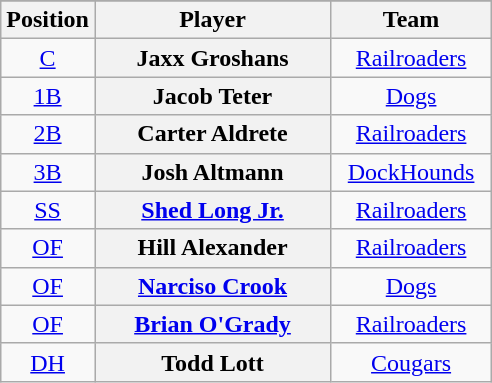<table class="wikitable sortable plainrowheaders" style="text-align:center;">
<tr>
</tr>
<tr>
<th scope="col">Position</th>
<th scope="col" style="width:150px;">Player</th>
<th scope="col" style="width:100px;">Team</th>
</tr>
<tr>
<td><a href='#'>C</a></td>
<th scope="row" style="text-align:center">Jaxx Groshans</th>
<td><a href='#'>Railroaders</a></td>
</tr>
<tr>
<td><a href='#'>1B</a></td>
<th scope="row" style="text-align:center">Jacob Teter</th>
<td><a href='#'>Dogs</a></td>
</tr>
<tr>
<td><a href='#'>2B</a></td>
<th scope="row" style="text-align:center">Carter Aldrete</th>
<td><a href='#'>Railroaders</a></td>
</tr>
<tr>
<td><a href='#'>3B</a></td>
<th scope="row" style="text-align:center">Josh Altmann</th>
<td><a href='#'>DockHounds</a></td>
</tr>
<tr>
<td><a href='#'>SS</a></td>
<th scope="row" style="text-align:center"><a href='#'>Shed Long Jr.</a></th>
<td><a href='#'>Railroaders</a></td>
</tr>
<tr>
<td><a href='#'>OF</a></td>
<th scope="row" style="text-align:center">Hill Alexander</th>
<td><a href='#'>Railroaders</a></td>
</tr>
<tr>
<td><a href='#'>OF</a></td>
<th scope="row" style="text-align:center"><a href='#'>Narciso Crook</a></th>
<td><a href='#'>Dogs</a></td>
</tr>
<tr>
<td><a href='#'>OF</a></td>
<th scope="row" style="text-align:center"><a href='#'>Brian O'Grady</a></th>
<td><a href='#'>Railroaders</a></td>
</tr>
<tr>
<td><a href='#'>DH</a></td>
<th scope="row" style="text-align:center">Todd Lott</th>
<td><a href='#'>Cougars</a></td>
</tr>
</table>
